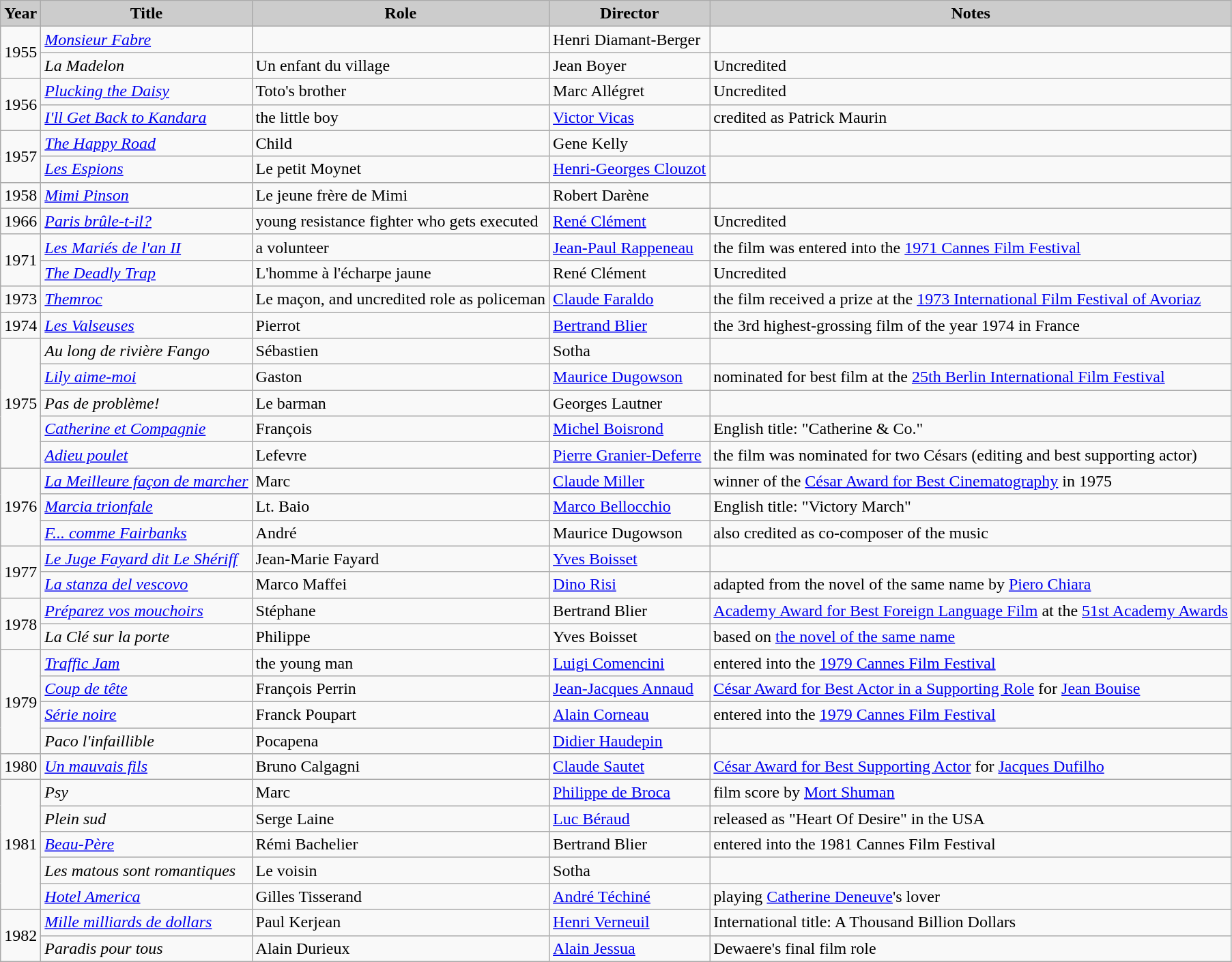<table class="wikitable">
<tr>
<th style="background: #CCCCCC;">Year</th>
<th style="background: #CCCCCC;">Title</th>
<th style="background: #CCCCCC;">Role</th>
<th style="background: #CCCCCC;">Director</th>
<th style="background: #CCCCCC;">Notes</th>
</tr>
<tr>
<td rowspan=2>1955</td>
<td><em><a href='#'>Monsieur Fabre</a></em></td>
<td></td>
<td>Henri Diamant-Berger</td>
<td></td>
</tr>
<tr>
<td><em>La Madelon</em></td>
<td>Un enfant du village</td>
<td>Jean Boyer</td>
<td>Uncredited</td>
</tr>
<tr>
<td rowspan=2>1956</td>
<td><em><a href='#'>Plucking the Daisy</a></em></td>
<td>Toto's brother</td>
<td>Marc Allégret</td>
<td>Uncredited</td>
</tr>
<tr>
<td><em><a href='#'>I'll Get Back to Kandara</a></em></td>
<td>the little boy</td>
<td><a href='#'>Victor Vicas</a></td>
<td>credited as Patrick Maurin</td>
</tr>
<tr>
<td rowspan=2>1957</td>
<td><em><a href='#'>The Happy Road</a></em></td>
<td>Child</td>
<td>Gene Kelly</td>
<td></td>
</tr>
<tr>
<td><em><a href='#'>Les Espions</a></em></td>
<td>Le petit Moynet</td>
<td><a href='#'>Henri-Georges Clouzot</a></td>
<td></td>
</tr>
<tr>
<td>1958</td>
<td><em><a href='#'>Mimi Pinson</a></em></td>
<td>Le jeune frère de Mimi</td>
<td>Robert Darène</td>
<td></td>
</tr>
<tr>
<td>1966</td>
<td><em><a href='#'>Paris brûle-t-il?</a></em></td>
<td>young resistance fighter who gets executed</td>
<td><a href='#'>René Clément</a></td>
<td>Uncredited</td>
</tr>
<tr>
<td rowspan=2>1971</td>
<td><em><a href='#'>Les Mariés de l'an II</a></em></td>
<td>a volunteer</td>
<td><a href='#'>Jean-Paul Rappeneau</a></td>
<td>the film was entered into the <a href='#'>1971 Cannes Film Festival</a></td>
</tr>
<tr>
<td><em><a href='#'>The Deadly Trap</a></em></td>
<td>L'homme à l'écharpe jaune</td>
<td>René Clément</td>
<td>Uncredited</td>
</tr>
<tr>
<td>1973</td>
<td><em><a href='#'>Themroc</a></em></td>
<td>Le maçon, and uncredited role as policeman</td>
<td><a href='#'>Claude Faraldo</a></td>
<td>the film received a prize at the <a href='#'>1973 International Film Festival of Avoriaz</a></td>
</tr>
<tr>
<td>1974</td>
<td><em><a href='#'>Les Valseuses</a></em></td>
<td>Pierrot</td>
<td><a href='#'>Bertrand Blier</a></td>
<td>the 3rd highest-grossing film of the year 1974 in France</td>
</tr>
<tr>
<td rowspan=5>1975</td>
<td><em>Au long de rivière Fango</em></td>
<td>Sébastien</td>
<td>Sotha</td>
<td></td>
</tr>
<tr>
<td><em><a href='#'>Lily aime-moi</a></em></td>
<td>Gaston</td>
<td><a href='#'>Maurice Dugowson</a></td>
<td>nominated for best film at the <a href='#'>25th Berlin International Film Festival</a></td>
</tr>
<tr>
<td><em>Pas de problème!</em></td>
<td>Le barman</td>
<td>Georges Lautner</td>
<td></td>
</tr>
<tr>
<td><em><a href='#'>Catherine et Compagnie</a></em></td>
<td>François</td>
<td><a href='#'>Michel Boisrond</a></td>
<td>English title: "Catherine & Co."</td>
</tr>
<tr>
<td><em><a href='#'>Adieu poulet</a></em></td>
<td>Lefevre</td>
<td><a href='#'>Pierre Granier-Deferre</a></td>
<td>the film was nominated for two Césars (editing and best supporting actor)</td>
</tr>
<tr>
<td rowspan=3>1976</td>
<td><em><a href='#'>La Meilleure façon de marcher</a></em></td>
<td>Marc</td>
<td><a href='#'>Claude Miller</a></td>
<td>winner of the <a href='#'>César Award for Best Cinematography</a> in 1975</td>
</tr>
<tr>
<td><em><a href='#'>Marcia trionfale</a></em></td>
<td>Lt. Baio</td>
<td><a href='#'>Marco Bellocchio</a></td>
<td>English title: "Victory March"</td>
</tr>
<tr>
<td><em><a href='#'>F... comme Fairbanks</a></em></td>
<td>André</td>
<td>Maurice Dugowson</td>
<td>also credited as co-composer of the music</td>
</tr>
<tr>
<td rowspan=2>1977</td>
<td><em><a href='#'>Le Juge Fayard dit Le Shériff</a></em></td>
<td>Jean-Marie Fayard</td>
<td><a href='#'>Yves Boisset</a></td>
<td></td>
</tr>
<tr>
<td><em><a href='#'>La stanza del vescovo</a></em></td>
<td>Marco Maffei</td>
<td><a href='#'>Dino Risi</a></td>
<td>adapted from the novel of the same name by <a href='#'>Piero Chiara</a></td>
</tr>
<tr>
<td rowspan=2>1978</td>
<td><em><a href='#'>Préparez vos mouchoirs</a></em></td>
<td>Stéphane</td>
<td>Bertrand Blier</td>
<td><a href='#'>Academy Award for Best Foreign Language Film</a> at the <a href='#'>51st Academy Awards</a></td>
</tr>
<tr>
<td><em>La Clé sur la porte</em></td>
<td>Philippe</td>
<td>Yves Boisset</td>
<td>based on <a href='#'>the novel of the same name</a></td>
</tr>
<tr>
<td rowspan=4>1979</td>
<td><em><a href='#'>Traffic Jam</a></em></td>
<td>the young man</td>
<td><a href='#'>Luigi Comencini</a></td>
<td>entered into the <a href='#'>1979 Cannes Film Festival</a></td>
</tr>
<tr>
<td><em><a href='#'>Coup de tête</a></em></td>
<td>François Perrin</td>
<td><a href='#'>Jean-Jacques Annaud</a></td>
<td><a href='#'>César Award for Best Actor in a Supporting Role</a> for <a href='#'>Jean Bouise</a></td>
</tr>
<tr>
<td><em><a href='#'>Série noire</a></em></td>
<td>Franck Poupart</td>
<td><a href='#'>Alain Corneau</a></td>
<td>entered into the <a href='#'>1979 Cannes Film Festival</a></td>
</tr>
<tr>
<td><em>Paco l'infaillible</em></td>
<td>Pocapena</td>
<td><a href='#'>Didier Haudepin</a></td>
<td></td>
</tr>
<tr>
<td>1980</td>
<td><em><a href='#'>Un mauvais fils</a></em></td>
<td>Bruno Calgagni</td>
<td><a href='#'>Claude Sautet</a></td>
<td><a href='#'>César Award for Best Supporting Actor</a> for <a href='#'>Jacques Dufilho</a></td>
</tr>
<tr>
<td rowspan=5>1981</td>
<td><em>Psy</em></td>
<td>Marc</td>
<td><a href='#'>Philippe de Broca</a></td>
<td>film score by <a href='#'>Mort Shuman</a></td>
</tr>
<tr>
<td><em>Plein sud</em></td>
<td>Serge Laine</td>
<td><a href='#'>Luc Béraud</a></td>
<td>released as "Heart Of Desire" in the USA</td>
</tr>
<tr>
<td><em><a href='#'>Beau-Père</a></em></td>
<td>Rémi Bachelier</td>
<td>Bertrand Blier</td>
<td>entered into the 1981 Cannes Film Festival</td>
</tr>
<tr>
<td><em>Les matous sont romantiques</em></td>
<td>Le voisin</td>
<td>Sotha</td>
<td></td>
</tr>
<tr>
<td><em><a href='#'>Hotel America</a></em></td>
<td>Gilles Tisserand</td>
<td><a href='#'>André Téchiné</a></td>
<td>playing <a href='#'>Catherine Deneuve</a>'s lover</td>
</tr>
<tr>
<td rowspan=2>1982</td>
<td><em><a href='#'>Mille milliards de dollars</a></em></td>
<td>Paul Kerjean</td>
<td><a href='#'>Henri Verneuil</a></td>
<td>International title: A Thousand Billion Dollars</td>
</tr>
<tr>
<td><em>Paradis pour tous</em></td>
<td>Alain Durieux</td>
<td><a href='#'>Alain Jessua</a></td>
<td>Dewaere's final film role</td>
</tr>
</table>
